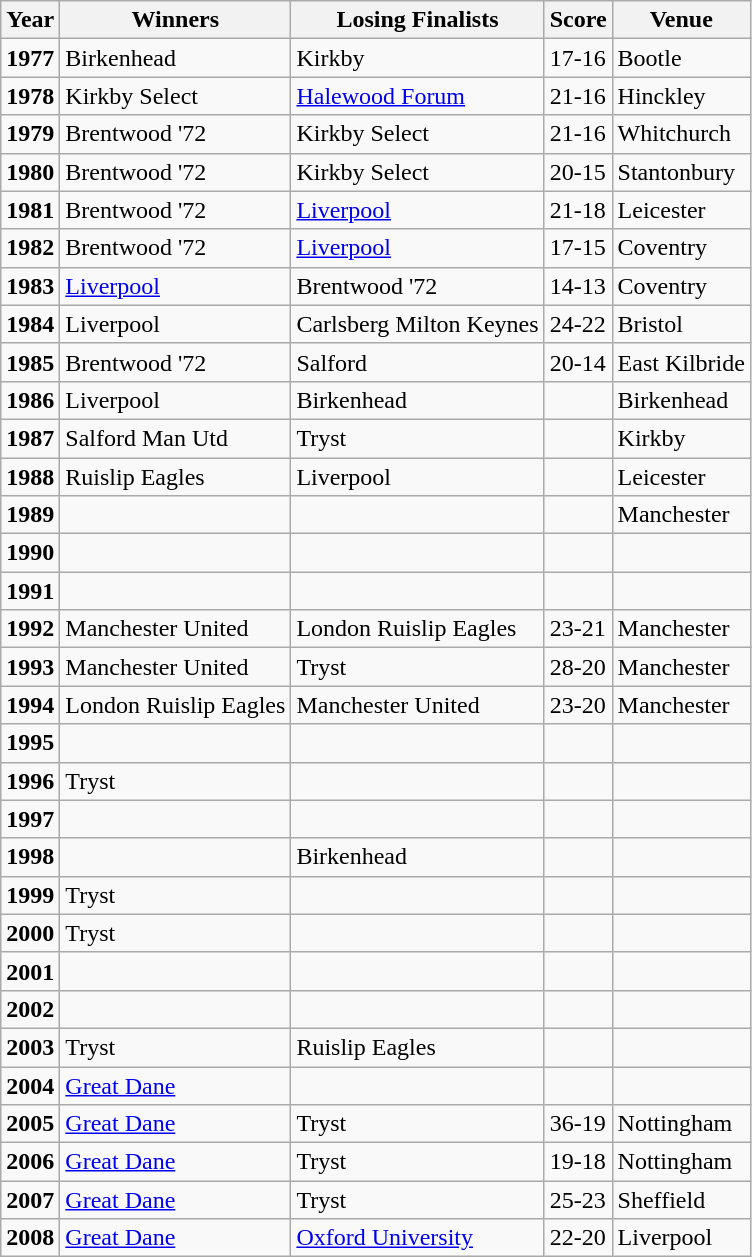<table class="wikitable">
<tr>
<th>Year</th>
<th>Winners</th>
<th>Losing Finalists</th>
<th>Score</th>
<th>Venue</th>
</tr>
<tr>
<td><strong>1977</strong></td>
<td>Birkenhead</td>
<td>Kirkby</td>
<td>17-16</td>
<td>Bootle</td>
</tr>
<tr>
<td><strong>1978</strong></td>
<td>Kirkby Select</td>
<td><a href='#'>Halewood Forum</a></td>
<td>21-16</td>
<td>Hinckley</td>
</tr>
<tr>
<td><strong>1979</strong></td>
<td>Brentwood '72</td>
<td>Kirkby Select</td>
<td>21-16</td>
<td>Whitchurch</td>
</tr>
<tr>
<td><strong>1980</strong></td>
<td>Brentwood '72</td>
<td>Kirkby Select</td>
<td>20-15</td>
<td>Stantonbury</td>
</tr>
<tr>
<td><strong>1981</strong></td>
<td>Brentwood '72</td>
<td><a href='#'>Liverpool</a></td>
<td>21-18</td>
<td>Leicester</td>
</tr>
<tr>
<td><strong>1982</strong></td>
<td>Brentwood '72</td>
<td><a href='#'>Liverpool</a></td>
<td>17-15</td>
<td>Coventry</td>
</tr>
<tr>
<td><strong>1983</strong></td>
<td><a href='#'>Liverpool</a></td>
<td>Brentwood '72</td>
<td>14-13</td>
<td>Coventry</td>
</tr>
<tr>
<td><strong>1984</strong></td>
<td>Liverpool</td>
<td>Carlsberg Milton Keynes</td>
<td>24-22</td>
<td>Bristol</td>
</tr>
<tr>
<td><strong>1985</strong></td>
<td>Brentwood '72</td>
<td>Salford</td>
<td>20-14</td>
<td>East Kilbride</td>
</tr>
<tr>
<td><strong>1986</strong></td>
<td>Liverpool</td>
<td>Birkenhead</td>
<td></td>
<td>Birkenhead</td>
</tr>
<tr>
<td><strong>1987</strong></td>
<td>Salford Man Utd</td>
<td>Tryst</td>
<td></td>
<td>Kirkby</td>
</tr>
<tr>
<td><strong>1988</strong></td>
<td>Ruislip Eagles</td>
<td>Liverpool</td>
<td></td>
<td>Leicester</td>
</tr>
<tr>
<td><strong>1989</strong></td>
<td></td>
<td></td>
<td></td>
<td>Manchester</td>
</tr>
<tr>
<td><strong>1990</strong></td>
<td></td>
<td></td>
<td></td>
<td></td>
</tr>
<tr>
<td><strong>1991</strong></td>
<td></td>
<td></td>
<td></td>
<td></td>
</tr>
<tr>
<td><strong>1992</strong></td>
<td>Manchester United</td>
<td>London Ruislip Eagles</td>
<td>23-21</td>
<td>Manchester</td>
</tr>
<tr>
<td><strong>1993</strong></td>
<td>Manchester United</td>
<td>Tryst</td>
<td>28-20</td>
<td>Manchester</td>
</tr>
<tr>
<td><strong>1994</strong></td>
<td>London Ruislip Eagles</td>
<td>Manchester United</td>
<td>23-20</td>
<td>Manchester</td>
</tr>
<tr>
<td><strong>1995</strong></td>
<td></td>
<td></td>
<td></td>
<td></td>
</tr>
<tr>
<td><strong>1996</strong></td>
<td>Tryst</td>
<td></td>
<td></td>
<td></td>
</tr>
<tr>
<td><strong>1997</strong></td>
<td></td>
<td></td>
<td></td>
<td></td>
</tr>
<tr>
<td><strong>1998</strong></td>
<td></td>
<td>Birkenhead</td>
<td></td>
<td></td>
</tr>
<tr>
<td><strong>1999</strong></td>
<td>Tryst</td>
<td></td>
<td></td>
<td></td>
</tr>
<tr>
<td><strong>2000</strong></td>
<td>Tryst</td>
<td></td>
<td></td>
<td></td>
</tr>
<tr>
<td><strong>2001</strong></td>
<td></td>
<td></td>
<td></td>
<td></td>
</tr>
<tr>
<td><strong>2002</strong></td>
<td></td>
<td></td>
<td></td>
<td></td>
</tr>
<tr>
<td><strong>2003</strong></td>
<td>Tryst</td>
<td>Ruislip Eagles</td>
<td></td>
<td></td>
</tr>
<tr>
<td><strong>2004</strong></td>
<td><a href='#'>Great Dane</a></td>
<td></td>
<td></td>
<td></td>
</tr>
<tr>
<td><strong>2005</strong></td>
<td><a href='#'>Great Dane</a></td>
<td>Tryst</td>
<td>36-19</td>
<td>Nottingham</td>
</tr>
<tr>
<td><strong>2006</strong></td>
<td><a href='#'>Great Dane</a></td>
<td>Tryst</td>
<td>19-18</td>
<td>Nottingham</td>
</tr>
<tr>
<td><strong>2007</strong></td>
<td><a href='#'>Great Dane</a></td>
<td>Tryst</td>
<td>25-23</td>
<td>Sheffield</td>
</tr>
<tr>
<td><strong>2008</strong></td>
<td><a href='#'>Great Dane</a></td>
<td><a href='#'>Oxford University</a></td>
<td>22-20</td>
<td>Liverpool</td>
</tr>
</table>
